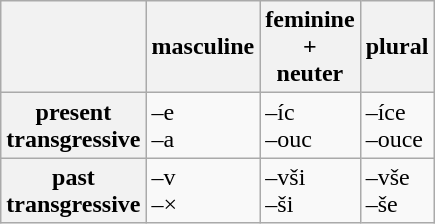<table class="wikitable">
<tr>
<th> </th>
<th>masculine</th>
<th>feminine<br>+<br>neuter</th>
<th>plural</th>
</tr>
<tr>
<th>present<br>transgressive</th>
<td>–e<br>–a</td>
<td>–íc<br>–ouc</td>
<td>–íce<br>–ouce</td>
</tr>
<tr>
<th>past<br>transgressive</th>
<td>–v<br>–×</td>
<td>–vši<br>–ši</td>
<td>–vše<br>–še</td>
</tr>
</table>
